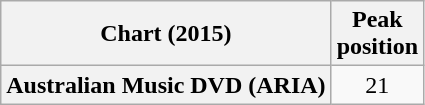<table class="wikitable sortable plainrowheaders">
<tr>
<th>Chart (2015)</th>
<th>Peak<br>position</th>
</tr>
<tr>
<th scope="row">Australian Music DVD (ARIA)</th>
<td style="text-align:center;">21</td>
</tr>
</table>
